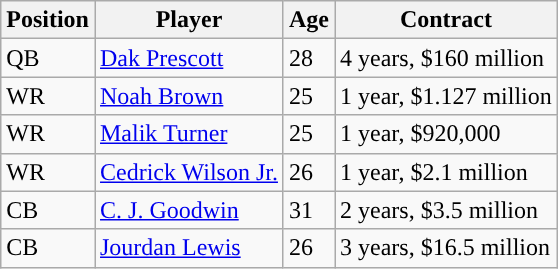<table class="wikitable">
<tr>
<th>Position</th>
<th>Player</th>
<th>Age</th>
<th>Contract</th>
</tr>
<tr>
<td>QB</td>
<td><a href='#'>Dak Prescott</a></td>
<td>28</td>
<td>4 years, $160 million</td>
</tr>
<tr>
<td>WR</td>
<td><a href='#'>Noah Brown</a></td>
<td>25</td>
<td>1 year, $1.127 million</td>
</tr>
<tr>
<td>WR</td>
<td><a href='#'>Malik Turner</a></td>
<td>25</td>
<td>1 year, $920,000</td>
</tr>
<tr>
<td>WR</td>
<td><a href='#'>Cedrick Wilson Jr.</a></td>
<td>26</td>
<td>1 year, $2.1 million</td>
</tr>
<tr>
<td>CB</td>
<td><a href='#'>C. J. Goodwin</a></td>
<td>31</td>
<td>2 years, $3.5 million</td>
</tr>
<tr>
<td>CB</td>
<td><a href='#'>Jourdan Lewis</a></td>
<td>26</td>
<td>3 years, $16.5 million</td>
</tr>
</table>
